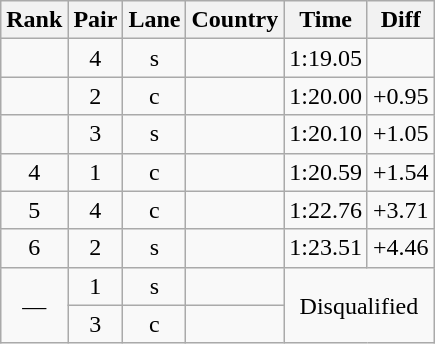<table class="wikitable sortable" style="text-align:center">
<tr>
<th>Rank</th>
<th>Pair</th>
<th>Lane</th>
<th>Country</th>
<th>Time</th>
<th>Diff</th>
</tr>
<tr>
<td></td>
<td>4</td>
<td>s</td>
<td align=left></td>
<td>1:19.05</td>
<td></td>
</tr>
<tr>
<td></td>
<td>2</td>
<td>c</td>
<td align=left></td>
<td>1:20.00</td>
<td>+0.95</td>
</tr>
<tr>
<td></td>
<td>3</td>
<td>s</td>
<td align=left></td>
<td>1:20.10</td>
<td>+1.05</td>
</tr>
<tr>
<td>4</td>
<td>1</td>
<td>c</td>
<td align=left></td>
<td>1:20.59</td>
<td>+1.54</td>
</tr>
<tr>
<td>5</td>
<td>4</td>
<td>c</td>
<td align=left></td>
<td>1:22.76</td>
<td>+3.71</td>
</tr>
<tr>
<td>6</td>
<td>2</td>
<td>s</td>
<td align=left></td>
<td>1:23.51</td>
<td>+4.46</td>
</tr>
<tr>
<td rowspan=2>—</td>
<td>1</td>
<td>s</td>
<td align=left></td>
<td rowspan=2 colspan=2>Disqualified</td>
</tr>
<tr>
<td>3</td>
<td>c</td>
<td align=left></td>
</tr>
</table>
